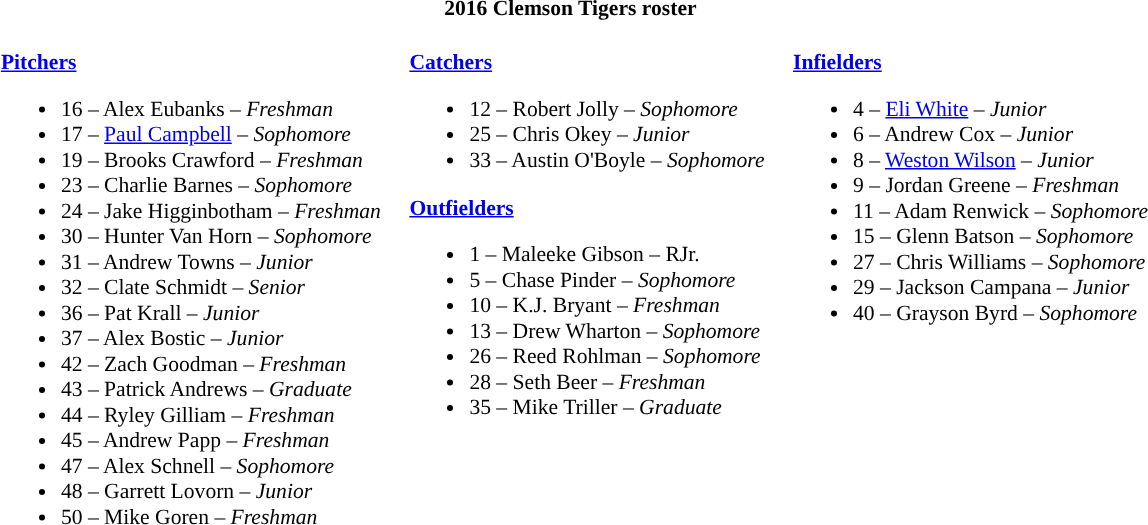<table class="toccolours" style="border-collapse:collapse; font-size:90%;">
<tr>
<th colspan="9">2016 Clemson Tigers roster</th>
</tr>
<tr>
</tr>
<tr>
<td width="03"> </td>
<td valign="top"><br><strong><a href='#'>Pitchers</a></strong><ul><li>16 – Alex Eubanks – <em> Freshman</em></li><li>17 – <a href='#'>Paul Campbell</a>  – <em>Sophomore</em></li><li>19 – Brooks Crawford – <em>Freshman</em></li><li>23 – Charlie Barnes   – <em>Sophomore</em></li><li>24 – Jake Higginbotham  – <em>Freshman</em></li><li>30 – Hunter Van Horn  – <em>Sophomore</em></li><li>31 – Andrew Towns  – <em>Junior</em></li><li>32 – Clate Schmidt – <em>Senior</em></li><li>36 – Pat Krall  – <em>Junior</em></li><li>37 – Alex Bostic  – <em>Junior</em></li><li>42 – Zach Goodman  – <em>Freshman</em></li><li>43 – Patrick Andrews  – <em> Graduate</em></li><li>44 – Ryley Gilliam  – <em>Freshman</em></li><li>45 – Andrew Papp – <em>Freshman</em></li><li>47 – Alex Schnell – <em>Sophomore</em></li><li>48 – Garrett Lovorn – <em> Junior</em></li><li>50 – Mike Goren – <em> Freshman</em></li></ul></td>
<td width="15"> </td>
<td valign="top"><br><strong><a href='#'>Catchers</a></strong><ul><li>12 – Robert Jolly  – <em>Sophomore</em></li><li>25 – Chris Okey  – <em>Junior</em></li><li>33 – Austin O'Boyle – <em>Sophomore</em></li></ul><strong><a href='#'>Outfielders</a></strong><ul><li>1 – Maleeke Gibson – RJr.</li><li>5 – Chase Pinder  – <em>Sophomore</em></li><li>10 – K.J. Bryant – <em> Freshman</em></li><li>13 – Drew Wharton  – <em>Sophomore</em></li><li>26 – Reed Rohlman – <em> Sophomore</em></li><li>28 – Seth Beer  – <em>Freshman</em></li><li>35 – Mike Triller – <em> Graduate</em></li></ul></td>
<td width="15"> </td>
<td valign="top"><br><strong><a href='#'>Infielders</a></strong><ul><li>4 – <a href='#'>Eli White</a> – <em>Junior</em></li><li>6 – Andrew Cox – <em> Junior</em></li><li>8 – <a href='#'>Weston Wilson</a> – <em>Junior</em></li><li>9 – Jordan Greene – <em>Freshman</em></li><li>11 – Adam Renwick – <em>Sophomore</em></li><li>15 – Glenn Batson – <em> Sophomore</em></li><li>27 – Chris Williams – <em>Sophomore</em></li><li>29 – Jackson Campana – <em> Junior</em></li><li>40 – Grayson Byrd – <em>Sophomore</em></li></ul></td>
</tr>
</table>
